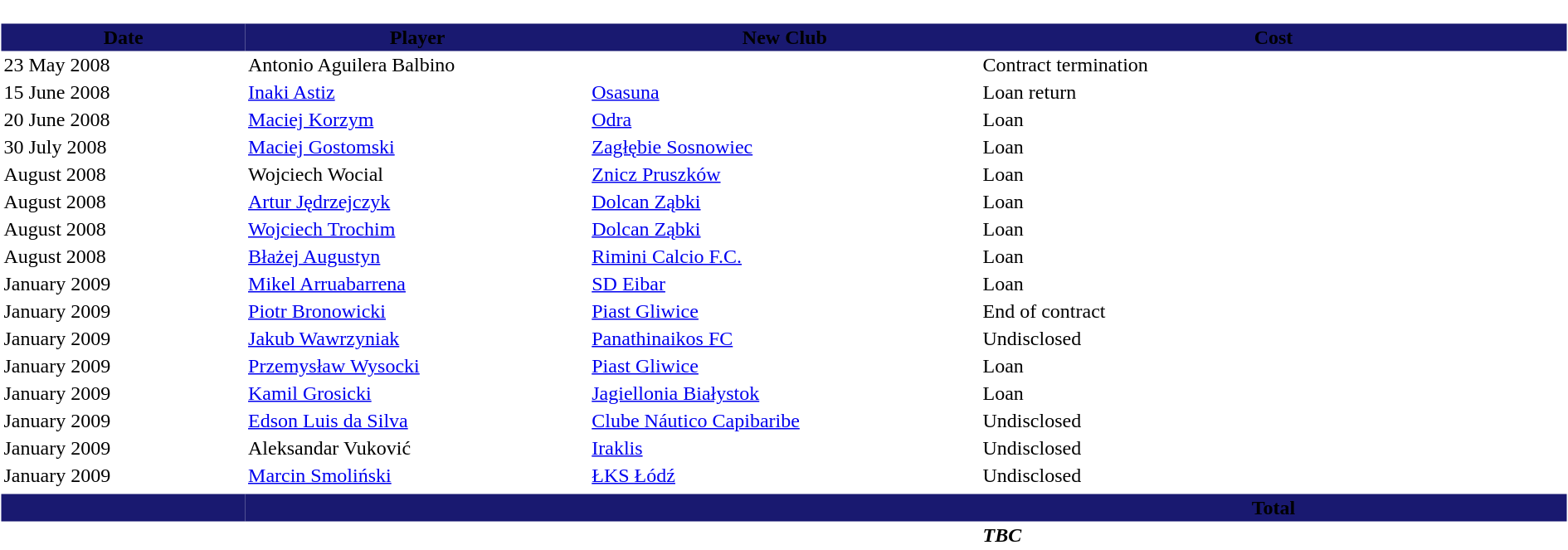<table border="0" width="100%">
<tr>
<td bgcolor="#FFFFFF" valign="top" align="left" width="100%"><br><table border="0" cellspacing="0" cellpadding="2">
<tr bgcolor=191970>
<th width=5%><span> Date</span></th>
<th width=7%><span> Player</span></th>
<th width=8%><span> New Club</span></th>
<th width=12%><span> Cost</span></th>
</tr>
<tr>
<td>23 May 2008</td>
<td> Antonio Aguilera Balbino</td>
<td></td>
<td>Contract termination</td>
</tr>
<tr>
<td>15 June 2008</td>
<td> <a href='#'>Inaki Astiz</a></td>
<td><a href='#'>Osasuna</a></td>
<td>Loan return</td>
</tr>
<tr>
<td>20 June 2008</td>
<td> <a href='#'>Maciej Korzym</a></td>
<td><a href='#'>Odra</a></td>
<td>Loan</td>
</tr>
<tr>
<td>30 July 2008</td>
<td> <a href='#'>Maciej Gostomski</a></td>
<td><a href='#'>Zagłębie Sosnowiec</a></td>
<td>Loan</td>
</tr>
<tr>
<td>August 2008</td>
<td> Wojciech Wocial</td>
<td><a href='#'>Znicz Pruszków</a></td>
<td>Loan</td>
</tr>
<tr>
<td>August 2008</td>
<td> <a href='#'>Artur Jędrzejczyk</a></td>
<td><a href='#'>Dolcan Ząbki</a></td>
<td>Loan</td>
</tr>
<tr>
<td>August 2008</td>
<td> <a href='#'>Wojciech Trochim</a></td>
<td><a href='#'>Dolcan Ząbki</a></td>
<td>Loan</td>
</tr>
<tr>
<td>August 2008</td>
<td> <a href='#'>Błażej Augustyn</a></td>
<td><a href='#'>Rimini Calcio F.C.</a></td>
<td>Loan</td>
</tr>
<tr>
<td>January 2009</td>
<td> <a href='#'>Mikel Arruabarrena</a></td>
<td><a href='#'>SD Eibar</a></td>
<td>Loan</td>
</tr>
<tr>
<td>January 2009</td>
<td> <a href='#'>Piotr Bronowicki</a></td>
<td><a href='#'>Piast Gliwice</a></td>
<td>End of contract</td>
</tr>
<tr>
<td>January 2009</td>
<td> <a href='#'>Jakub Wawrzyniak</a></td>
<td><a href='#'>Panathinaikos FC</a></td>
<td>Undisclosed</td>
</tr>
<tr>
<td>January 2009</td>
<td> <a href='#'>Przemysław Wysocki</a></td>
<td><a href='#'>Piast Gliwice</a></td>
<td>Loan</td>
</tr>
<tr>
<td>January 2009</td>
<td> <a href='#'>Kamil Grosicki</a></td>
<td><a href='#'>Jagiellonia Białystok</a></td>
<td>Loan</td>
</tr>
<tr>
<td>January 2009</td>
<td> <a href='#'>Edson Luis da Silva</a></td>
<td><a href='#'>Clube Náutico Capibaribe</a></td>
<td>Undisclosed</td>
</tr>
<tr>
<td>January 2009</td>
<td> Aleksandar Vuković</td>
<td><a href='#'>Iraklis</a></td>
<td>Undisclosed</td>
</tr>
<tr>
<td>January 2009</td>
<td> <a href='#'>Marcin Smoliński</a></td>
<td><a href='#'>ŁKS Łódź</a></td>
<td>Undisclosed</td>
</tr>
<tr>
<td></td>
</tr>
<tr bgcolor=191970>
<th width=5%></th>
<th width=7%></th>
<th width=8%></th>
<th width=12%><span> Total</span></th>
</tr>
<tr>
<td></td>
<td></td>
<td></td>
<td><strong><em>TBC</em></strong></td>
</tr>
</table>
</td>
</tr>
</table>
